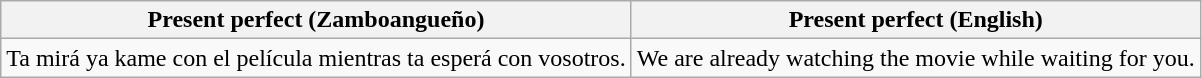<table class="wikitable">
<tr>
<th>Present perfect (Zamboangueño)</th>
<th>Present perfect (English)</th>
</tr>
<tr>
<td>Ta mirá ya kame con el película mientras ta esperá con vosotros.</td>
<td>We are already watching the movie while waiting for you.</td>
</tr>
</table>
